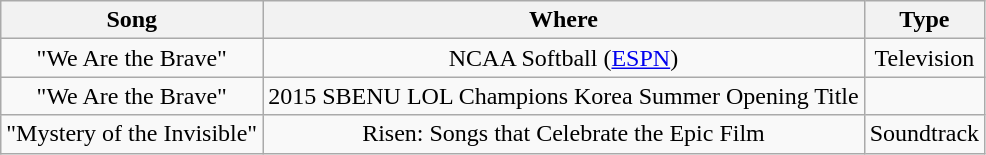<table class="wikitable" style="text-align:center;">
<tr>
<th>Song</th>
<th>Where</th>
<th>Type</th>
</tr>
<tr>
<td>"We Are the Brave"</td>
<td>NCAA Softball (<a href='#'>ESPN</a>)</td>
<td>Television</td>
</tr>
<tr>
<td>"We Are the Brave"</td>
<td>2015 SBENU LOL Champions Korea Summer Opening Title</td>
<td></td>
</tr>
<tr>
<td>"Mystery of the Invisible"</td>
<td>Risen: Songs that Celebrate the Epic Film</td>
<td>Soundtrack</td>
</tr>
</table>
